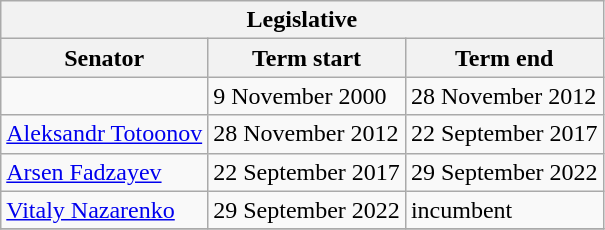<table class="wikitable sortable">
<tr>
<th colspan=3>Legislative</th>
</tr>
<tr>
<th>Senator</th>
<th>Term start</th>
<th>Term end</th>
</tr>
<tr>
<td></td>
<td>9 November 2000</td>
<td>28 November 2012</td>
</tr>
<tr>
<td><a href='#'>Aleksandr Totoonov</a></td>
<td>28 November 2012</td>
<td>22 September 2017</td>
</tr>
<tr>
<td><a href='#'>Arsen Fadzayev</a></td>
<td>22 September 2017</td>
<td>29 September 2022</td>
</tr>
<tr>
<td><a href='#'>Vitaly Nazarenko</a></td>
<td>29 September 2022</td>
<td>incumbent</td>
</tr>
<tr>
</tr>
</table>
